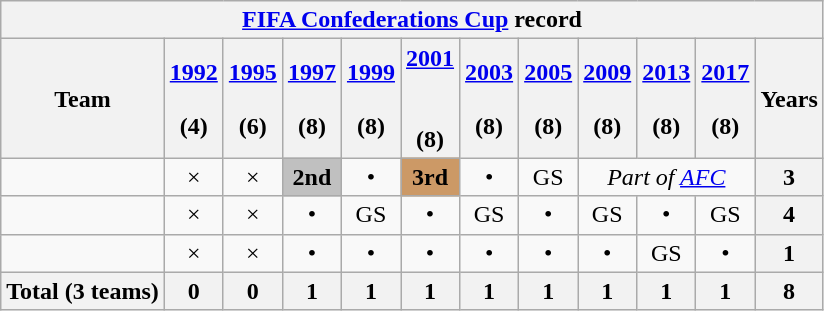<table class="wikitable" style="text-align: center">
<tr>
<th colspan=12><a href='#'>FIFA Confederations Cup</a> record</th>
</tr>
<tr>
<th>Team</th>
<th><a href='#'>1992</a><br><br>(4)</th>
<th><a href='#'>1995</a><br><br>(6)</th>
<th><a href='#'>1997</a><br><br>(8)</th>
<th><a href='#'>1999</a><br><br>(8)</th>
<th><a href='#'>2001</a><br><br><br>(8)</th>
<th><a href='#'>2003</a><br><br>(8)</th>
<th><a href='#'>2005</a><br><br>(8)</th>
<th><a href='#'>2009</a><br><br>(8)</th>
<th><a href='#'>2013</a><br><br>(8)</th>
<th><a href='#'>2017</a><br><br>(8)</th>
<th>Years</th>
</tr>
<tr>
<td style="text-align:left"></td>
<td>×</td>
<td>×</td>
<td style="background:Silver;"><strong>2nd</strong></td>
<td>•</td>
<td style="background:#c96;"><strong>3rd</strong></td>
<td>•</td>
<td>GS</td>
<td colspan="3"><em>Part of <a href='#'>AFC</a></em></td>
<th>3</th>
</tr>
<tr>
<td style="text-align:left"></td>
<td>×</td>
<td>×</td>
<td>•</td>
<td>GS</td>
<td>•</td>
<td>GS</td>
<td>•</td>
<td>GS</td>
<td>•</td>
<td>GS</td>
<th>4</th>
</tr>
<tr>
<td style="text-align:left"></td>
<td>×</td>
<td>×</td>
<td>•</td>
<td>•</td>
<td>•</td>
<td>•</td>
<td>•</td>
<td>•</td>
<td>GS</td>
<td>•</td>
<th>1</th>
</tr>
<tr>
<th style="text-align:left"><strong>Total (3 teams)</strong></th>
<th>0</th>
<th>0</th>
<th>1</th>
<th>1</th>
<th>1</th>
<th>1</th>
<th>1</th>
<th>1</th>
<th>1</th>
<th>1</th>
<th>8</th>
</tr>
</table>
